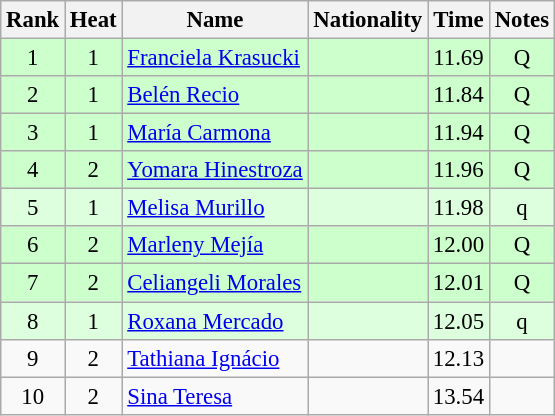<table class="wikitable sortable" style="text-align:center;font-size:95%">
<tr>
<th>Rank</th>
<th>Heat</th>
<th>Name</th>
<th>Nationality</th>
<th>Time</th>
<th>Notes</th>
</tr>
<tr bgcolor=ccffcc>
<td>1</td>
<td>1</td>
<td align=left><a href='#'>Franciela Krasucki</a></td>
<td align=left></td>
<td>11.69</td>
<td>Q</td>
</tr>
<tr bgcolor=ccffcc>
<td>2</td>
<td>1</td>
<td align=left><a href='#'>Belén Recio</a></td>
<td align=left></td>
<td>11.84</td>
<td>Q</td>
</tr>
<tr bgcolor=ccffcc>
<td>3</td>
<td>1</td>
<td align=left><a href='#'>María Carmona</a></td>
<td align=left></td>
<td>11.94</td>
<td>Q</td>
</tr>
<tr bgcolor=ccffcc>
<td>4</td>
<td>2</td>
<td align=left><a href='#'>Yomara Hinestroza</a></td>
<td align=left></td>
<td>11.96</td>
<td>Q</td>
</tr>
<tr bgcolor=ddffdd>
<td>5</td>
<td>1</td>
<td align=left><a href='#'>Melisa Murillo</a></td>
<td align=left></td>
<td>11.98</td>
<td>q</td>
</tr>
<tr bgcolor=ccffcc>
<td>6</td>
<td>2</td>
<td align=left><a href='#'>Marleny Mejía</a></td>
<td align=left></td>
<td>12.00</td>
<td>Q</td>
</tr>
<tr bgcolor=ccffcc>
<td>7</td>
<td>2</td>
<td align=left><a href='#'>Celiangeli Morales</a></td>
<td align=left></td>
<td>12.01</td>
<td>Q</td>
</tr>
<tr bgcolor=ddffdd>
<td>8</td>
<td>1</td>
<td align=left><a href='#'>Roxana Mercado</a></td>
<td align=left></td>
<td>12.05</td>
<td>q</td>
</tr>
<tr>
<td>9</td>
<td>2</td>
<td align=left><a href='#'>Tathiana Ignácio</a></td>
<td align=left></td>
<td>12.13</td>
<td></td>
</tr>
<tr>
<td>10</td>
<td>2</td>
<td align=left><a href='#'>Sina Teresa</a></td>
<td align=left></td>
<td>13.54</td>
<td></td>
</tr>
</table>
